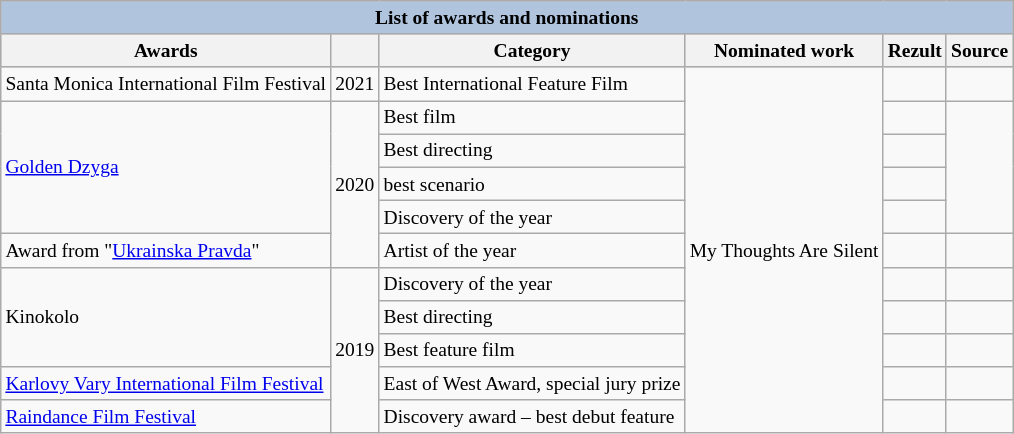<table class="wikitable sortable" style="font-size:small;">
<tr style="background:#ccc; text-align:center;">
<th colspan="6" style="background: LightSteelBlue;">List of awards and nominations</th>
</tr>
<tr style="background:#ccc; text-align:center;">
<th>Awards</th>
<th></th>
<th>Category</th>
<th>Nominated work</th>
<th>Rezult</th>
<th class="unsortable">Source</th>
</tr>
<tr>
<td>Santa Monica International Film Festival</td>
<td rowspan="1">2021</td>
<td>Best International Feature Film</td>
<td rowspan="11">My Thoughts Are Silent</td>
<td></td>
<td></td>
</tr>
<tr>
<td rowspan="4"><a href='#'>Golden Dzyga</a></td>
<td rowspan="5">2020</td>
<td>Best film</td>
<td></td>
<td rowspan="4"></td>
</tr>
<tr>
<td>Best directing</td>
<td></td>
</tr>
<tr>
<td>best scenario</td>
<td></td>
</tr>
<tr>
<td>Discovery of the year</td>
<td></td>
</tr>
<tr>
<td rowspan="1">Award from "<a href='#'>Ukrainska Pravda</a>"</td>
<td>Artist of the year</td>
<td></td>
<td></td>
</tr>
<tr>
<td rowspan="3">Kinokolo</td>
<td rowspan="5">2019</td>
<td>Discovery of the year</td>
<td></td>
<td></td>
</tr>
<tr>
<td>Best directing</td>
<td></td>
<td></td>
</tr>
<tr>
<td>Best feature film</td>
<td></td>
<td></td>
</tr>
<tr>
<td><a href='#'>Karlovy Vary International Film Festival</a></td>
<td>East of West Award, special jury prize</td>
<td></td>
<td></td>
</tr>
<tr>
<td><a href='#'>Raindance Film Festival</a></td>
<td>Discovery award – best debut feature</td>
<td></td>
<td></td>
</tr>
</table>
